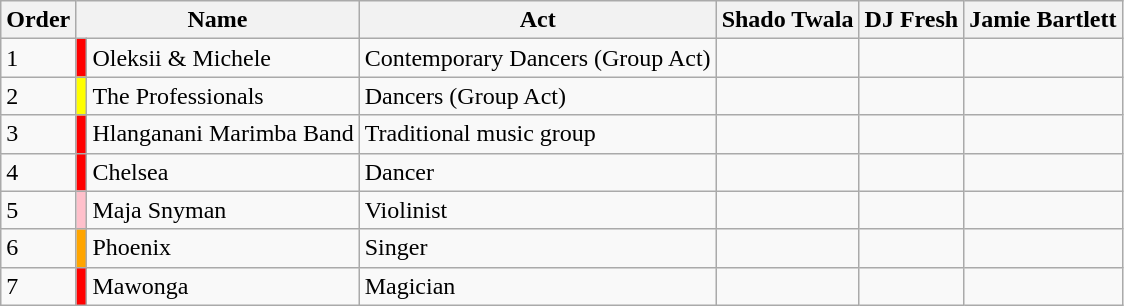<table class="wikitable sortable">
<tr>
<th>Order</th>
<th colspan=2>Name</th>
<th>Act</th>
<th>Shado Twala</th>
<th>DJ Fresh</th>
<th>Jamie Bartlett</th>
</tr>
<tr>
<td>1</td>
<td style="background:red"></td>
<td>Oleksii & Michele </td>
<td>Contemporary Dancers (Group Act)</td>
<td></td>
<td></td>
<td></td>
</tr>
<tr>
<td>2</td>
<td style="background:yellow"></td>
<td>The Professionals</td>
<td>Dancers (Group Act)</td>
<td></td>
<td></td>
<td></td>
</tr>
<tr>
<td>3</td>
<td style="background:red"></td>
<td>Hlanganani Marimba Band</td>
<td>Traditional music group</td>
<td></td>
<td></td>
<td></td>
</tr>
<tr>
<td>4</td>
<td style="background:red"></td>
<td>Chelsea</td>
<td>Dancer</td>
<td></td>
<td></td>
<td></td>
</tr>
<tr>
<td>5</td>
<td style="background:pink"></td>
<td>Maja Snyman</td>
<td>Violinist</td>
<td></td>
<td></td>
<td></td>
</tr>
<tr>
<td>6</td>
<td style="background:orange"></td>
<td>Phoenix</td>
<td>Singer</td>
<td></td>
<td></td>
<td></td>
</tr>
<tr>
<td>7</td>
<td style="background:red"></td>
<td>Mawonga</td>
<td>Magician</td>
<td></td>
<td></td>
<td></td>
</tr>
</table>
